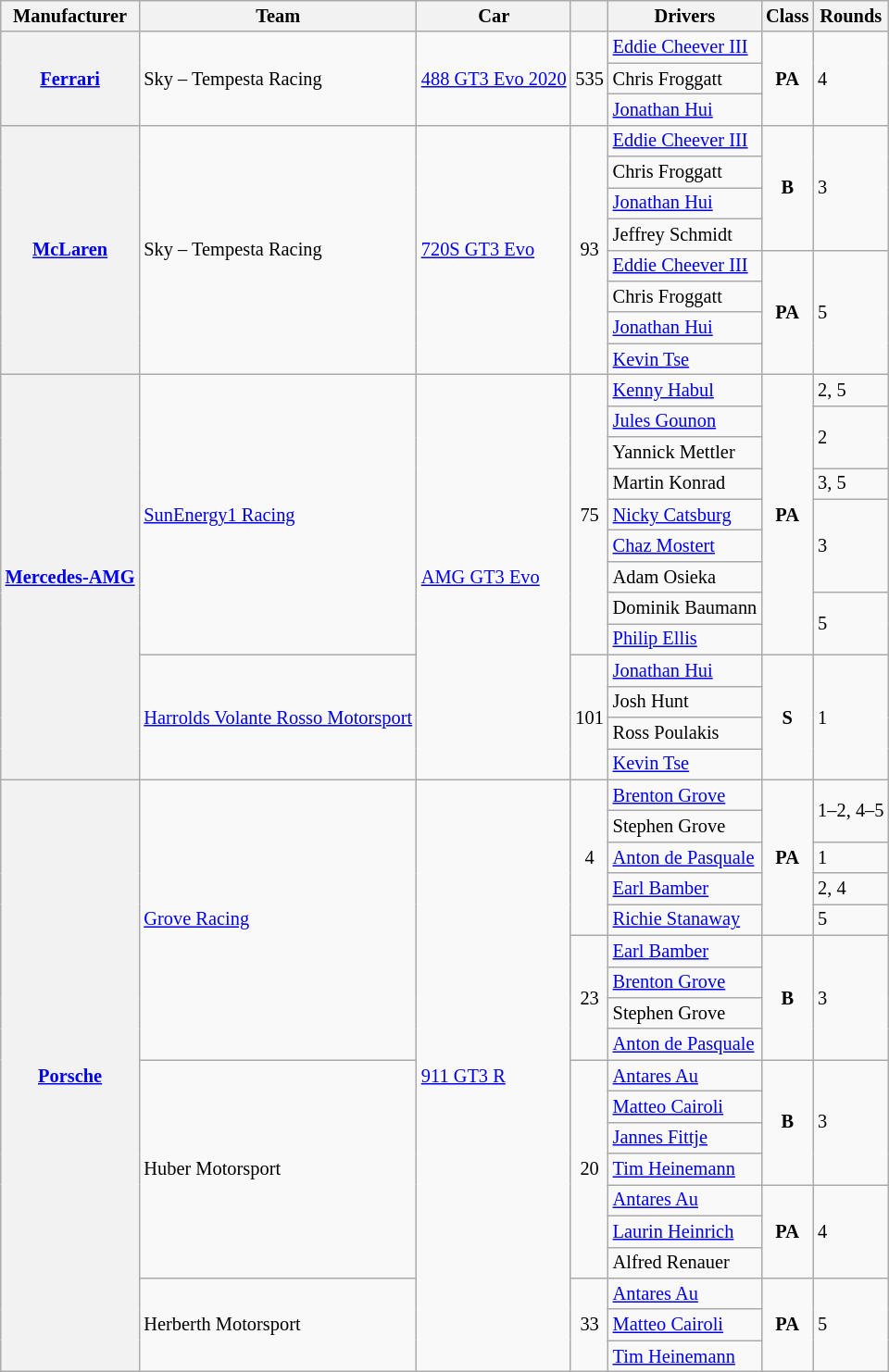<table class="wikitable" style="font-size:85%;">
<tr>
<th>Manufacturer</th>
<th>Team</th>
<th>Car</th>
<th></th>
<th>Drivers</th>
<th>Class</th>
<th>Rounds</th>
</tr>
<tr>
<th rowspan="3"><a href='#'>Ferrari</a></th>
<td rowspan="3"> Sky – Tempesta Racing</td>
<td rowspan="3"><a href='#'>488 GT3 Evo 2020</a></td>
<td rowspan="3" align="center">535</td>
<td> <a href='#'>Eddie Cheever III</a></td>
<td rowspan="3" align="center"><strong><span>PA</span></strong></td>
<td rowspan="3">4</td>
</tr>
<tr>
<td> Chris Froggatt</td>
</tr>
<tr>
<td> <a href='#'>Jonathan Hui</a></td>
</tr>
<tr>
<th rowspan="8"><a href='#'>McLaren</a></th>
<td rowspan="8"> Sky – Tempesta Racing</td>
<td rowspan="8"><a href='#'>720S GT3 Evo</a></td>
<td rowspan="8" align="center">93</td>
<td> <a href='#'>Eddie Cheever III</a></td>
<td rowspan="4" align="center"><strong><span>B</span></strong></td>
<td rowspan="4">3</td>
</tr>
<tr>
<td> Chris Froggatt</td>
</tr>
<tr>
<td> <a href='#'>Jonathan Hui</a></td>
</tr>
<tr>
<td> Jeffrey Schmidt</td>
</tr>
<tr>
<td> <a href='#'>Eddie Cheever III</a></td>
<td rowspan="4" align="center"><strong><span>PA</span></strong></td>
<td rowspan="4">5</td>
</tr>
<tr>
<td> Chris Froggatt</td>
</tr>
<tr>
<td> <a href='#'>Jonathan Hui</a></td>
</tr>
<tr>
<td> <a href='#'>Kevin Tse</a></td>
</tr>
<tr>
<th rowspan="13"><a href='#'>Mercedes-AMG</a></th>
<td rowspan="9"> <a href='#'>SunEnergy1 Racing</a></td>
<td rowspan="13"><a href='#'>AMG GT3 Evo</a></td>
<td rowspan="9" align="center">75</td>
<td> <a href='#'>Kenny Habul</a></td>
<td rowspan="9" align="center"><strong><span>PA</span></strong></td>
<td>2, 5</td>
</tr>
<tr>
<td> <a href='#'>Jules Gounon</a></td>
<td rowspan="2">2</td>
</tr>
<tr>
<td> Yannick Mettler</td>
</tr>
<tr>
<td> Martin Konrad</td>
<td>3, 5</td>
</tr>
<tr>
<td> <a href='#'>Nicky Catsburg</a></td>
<td rowspan="3">3</td>
</tr>
<tr>
<td> <a href='#'>Chaz Mostert</a></td>
</tr>
<tr>
<td> Adam Osieka</td>
</tr>
<tr>
<td> Dominik Baumann</td>
<td rowspan="2">5</td>
</tr>
<tr>
<td> <a href='#'>Philip Ellis</a></td>
</tr>
<tr>
<td rowspan="4"> <a href='#'>Harrolds Volante Rosso Motorsport</a></td>
<td rowspan="4" align="center">101</td>
<td> <a href='#'>Jonathan Hui</a></td>
<td rowspan="4" align="center"><strong><span>S</span></strong></td>
<td rowspan="4">1</td>
</tr>
<tr>
<td> Josh Hunt</td>
</tr>
<tr>
<td> Ross Poulakis</td>
</tr>
<tr>
<td> <a href='#'>Kevin Tse</a></td>
</tr>
<tr>
<th rowspan="19"><a href='#'>Porsche</a></th>
<td rowspan="9"> <a href='#'>Grove Racing</a></td>
<td rowspan="19"><a href='#'>911 GT3 R</a></td>
<td rowspan="5" align="center">4</td>
<td> <a href='#'>Brenton Grove</a></td>
<td rowspan="5" align="center"><strong><span>PA</span></strong></td>
<td rowspan="2">1–2, 4–5</td>
</tr>
<tr>
<td> Stephen Grove</td>
</tr>
<tr>
<td> <a href='#'>Anton de Pasquale</a></td>
<td>1</td>
</tr>
<tr>
<td> <a href='#'>Earl Bamber</a></td>
<td>2, 4</td>
</tr>
<tr>
<td> <a href='#'>Richie Stanaway</a></td>
<td>5</td>
</tr>
<tr>
<td rowspan="4" align="center">23</td>
<td> <a href='#'>Earl Bamber</a></td>
<td rowspan="4" align="center"><strong><span>B</span></strong></td>
<td rowspan="4">3</td>
</tr>
<tr>
<td> <a href='#'>Brenton Grove</a></td>
</tr>
<tr>
<td> Stephen Grove</td>
</tr>
<tr>
<td> <a href='#'>Anton de Pasquale</a></td>
</tr>
<tr>
<td rowspan="7"> Huber Motorsport</td>
<td rowspan="7" align="center">20</td>
<td> <a href='#'>Antares Au</a></td>
<td rowspan="4" align="center"><strong><span>B</span></strong></td>
<td rowspan="4">3</td>
</tr>
<tr>
<td> <a href='#'>Matteo Cairoli</a></td>
</tr>
<tr>
<td> <a href='#'>Jannes Fittje</a></td>
</tr>
<tr>
<td> <a href='#'>Tim Heinemann</a></td>
</tr>
<tr>
<td> <a href='#'>Antares Au</a></td>
<td rowspan="3" align="center"><strong><span>PA</span></strong></td>
<td rowspan="3">4</td>
</tr>
<tr>
<td> <a href='#'>Laurin Heinrich</a></td>
</tr>
<tr>
<td> Alfred Renauer</td>
</tr>
<tr>
<td rowspan="3"> Herberth Motorsport</td>
<td rowspan="3" align="center">33</td>
<td> <a href='#'>Antares Au</a></td>
<td rowspan="3" align="center"><strong><span>PA</span></strong></td>
<td rowspan="3">5</td>
</tr>
<tr>
<td> <a href='#'>Matteo Cairoli</a></td>
</tr>
<tr>
<td> <a href='#'>Tim Heinemann</a></td>
</tr>
</table>
